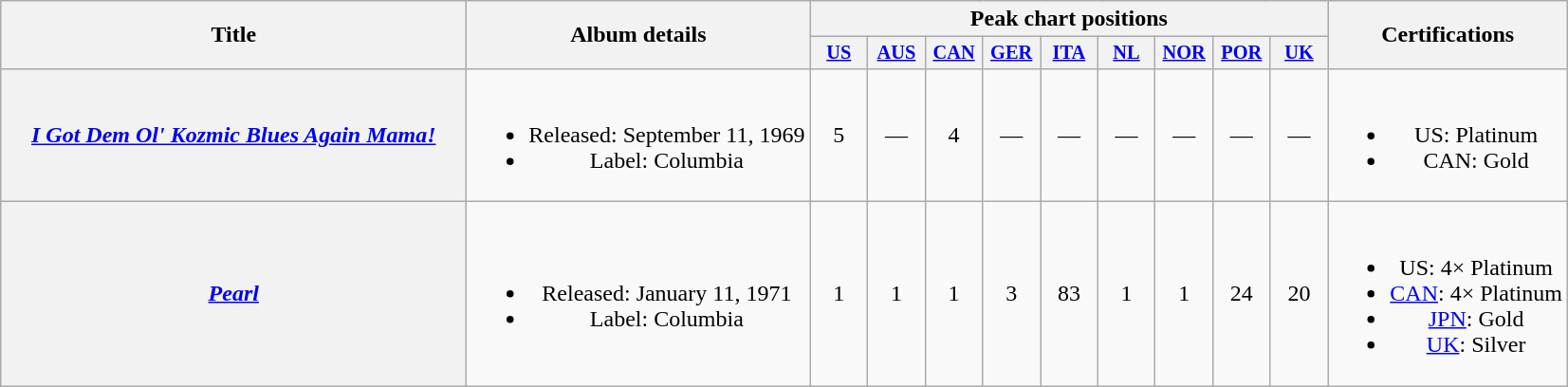<table class="wikitable plainrowheaders" style="text-align:center;">
<tr>
<th rowspan="2" style="width:20em;">Title</th>
<th rowspan="2">Album details</th>
<th colspan="9">Peak chart positions</th>
<th rowspan="2">Certifications</th>
</tr>
<tr>
<th scope="col" style="width:2.5em;font-size:85%"><a href='#'>US</a><br></th>
<th scope="col" style="width:2.5em;font-size:85%"><a href='#'>AUS</a><br></th>
<th scope="col" style="width:2.5em;font-size:85%"><a href='#'>CAN</a><br></th>
<th scope="col" style="width:2.5em;font-size:85%"><a href='#'>GER</a><br></th>
<th scope="col" style="width:2.5em;font-size:85%"><a href='#'>ITA</a><br></th>
<th scope="col" style="width:2.5em;font-size:85%"><a href='#'>NL</a><br></th>
<th scope="col" style="width:2.5em;font-size:85%"><a href='#'>NOR</a><br></th>
<th scope="col" style="width:2.5em;font-size:85%"><a href='#'>POR</a><br></th>
<th scope="col" style="width:2.5em;font-size:85%"><a href='#'>UK</a><br></th>
</tr>
<tr>
<th scope="row"><em><a href='#'>I Got Dem Ol' Kozmic Blues Again Mama!</a></em></th>
<td><br><ul><li>Released: September 11, 1969</li><li>Label: Columbia</li></ul></td>
<td>5</td>
<td>—</td>
<td>4</td>
<td>—</td>
<td>—</td>
<td>—</td>
<td>—</td>
<td>—</td>
<td>—</td>
<td><br><ul><li>US: Platinum</li><li>CAN: Gold</li></ul></td>
</tr>
<tr>
<th scope="row"><em><a href='#'>Pearl</a></em></th>
<td><br><ul><li>Released: January 11, 1971</li><li>Label: Columbia</li></ul></td>
<td>1</td>
<td>1</td>
<td>1</td>
<td>3</td>
<td>83</td>
<td>1</td>
<td>1</td>
<td>24</td>
<td>20</td>
<td><br><ul><li>US: 4× Platinum</li><li><a href='#'>CAN</a>: 4× Platinum</li><li><a href='#'>JPN</a>: Gold</li><li><a href='#'>UK</a>: Silver</li></ul></td>
</tr>
</table>
